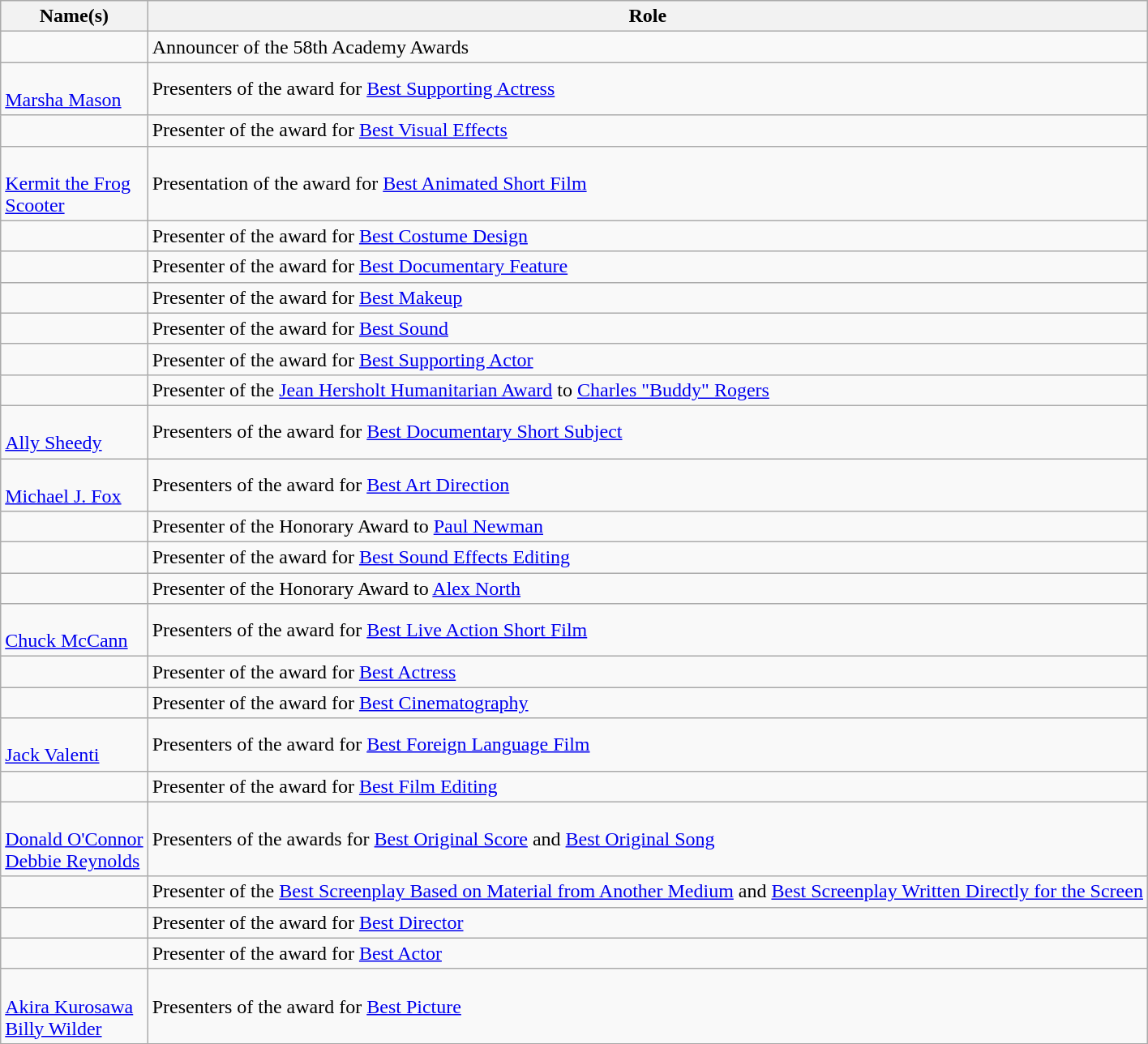<table class="wikitable sortable">
<tr>
<th scope="col">Name(s)</th>
<th scope="col" class="unsortable">Role</th>
</tr>
<tr>
<td scope="row"></td>
<td>Announcer of the 58th Academy Awards</td>
</tr>
<tr>
<td scope="row"><br><a href='#'>Marsha Mason</a></td>
<td>Presenters of the award for <a href='#'>Best Supporting Actress</a></td>
</tr>
<tr>
<td scope="row"></td>
<td>Presenter of the award for <a href='#'>Best Visual Effects</a></td>
</tr>
<tr>
<td scope="row"><br><a href='#'>Kermit the Frog</a><br><a href='#'>Scooter</a></td>
<td>Presentation of the award for <a href='#'>Best Animated Short Film</a></td>
</tr>
<tr>
<td scope="row"></td>
<td>Presenter of the award for <a href='#'>Best Costume Design</a></td>
</tr>
<tr>
<td scope="row"></td>
<td>Presenter of the award for <a href='#'>Best Documentary Feature</a></td>
</tr>
<tr>
<td scope="row"></td>
<td>Presenter of the award for <a href='#'>Best Makeup</a></td>
</tr>
<tr>
<td scope="row"></td>
<td>Presenter of the award for <a href='#'>Best Sound</a></td>
</tr>
<tr>
<td scope="row"></td>
<td>Presenter of the award for <a href='#'>Best Supporting Actor</a></td>
</tr>
<tr>
<td scope="row"></td>
<td>Presenter of the <a href='#'>Jean Hersholt Humanitarian Award</a> to <a href='#'>Charles "Buddy" Rogers</a></td>
</tr>
<tr>
<td scope="row"><br><a href='#'>Ally Sheedy</a></td>
<td>Presenters of the award for <a href='#'>Best Documentary Short Subject</a></td>
</tr>
<tr>
<td scope="row"><br><a href='#'>Michael J. Fox</a></td>
<td>Presenters of the award for <a href='#'>Best Art Direction</a></td>
</tr>
<tr>
<td scope="row"></td>
<td>Presenter of the Honorary Award to <a href='#'>Paul Newman</a></td>
</tr>
<tr>
<td scope="row"></td>
<td>Presenter of the award for <a href='#'>Best Sound Effects Editing</a></td>
</tr>
<tr>
<td scope="row"></td>
<td>Presenter of the Honorary Award to <a href='#'>Alex North</a></td>
</tr>
<tr>
<td scope="row"><br><a href='#'>Chuck McCann</a></td>
<td>Presenters of the award for <a href='#'>Best Live Action Short Film</a></td>
</tr>
<tr>
<td scope="row"></td>
<td>Presenter of the award for <a href='#'>Best Actress</a></td>
</tr>
<tr>
<td scope="row"></td>
<td>Presenter of the award for <a href='#'>Best Cinematography</a></td>
</tr>
<tr>
<td scope="row"><br><a href='#'>Jack Valenti</a></td>
<td>Presenters of the award for <a href='#'>Best Foreign Language Film</a></td>
</tr>
<tr>
<td scope="row"></td>
<td>Presenter of the award for <a href='#'>Best Film Editing</a></td>
</tr>
<tr>
<td scope="row"><br><a href='#'>Donald O'Connor</a><br><a href='#'>Debbie Reynolds</a></td>
<td>Presenters of the awards for <a href='#'>Best Original Score</a> and <a href='#'>Best Original Song</a></td>
</tr>
<tr>
<td scope="row"></td>
<td>Presenter of the <a href='#'>Best Screenplay Based on Material from Another Medium</a> and <a href='#'>Best Screenplay Written Directly for the Screen</a></td>
</tr>
<tr>
<td scope="row"></td>
<td>Presenter of the award for <a href='#'>Best Director</a></td>
</tr>
<tr>
<td scope="row"></td>
<td>Presenter of the award for <a href='#'>Best Actor</a></td>
</tr>
<tr>
<td scope="row"><br><a href='#'>Akira Kurosawa</a><br><a href='#'>Billy Wilder</a></td>
<td>Presenters of the award for <a href='#'>Best Picture</a></td>
</tr>
</table>
